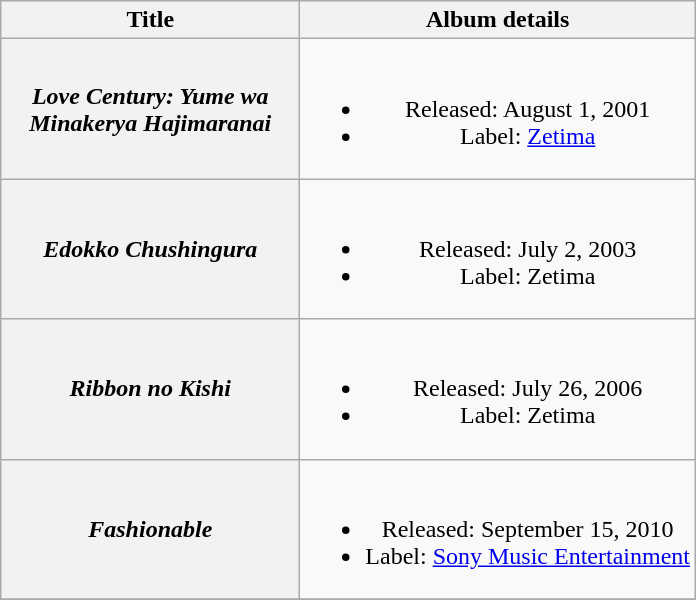<table class="wikitable plainrowheaders" style="text-align:center;">
<tr>
<th style="width:12em;">Title</th>
<th>Album details</th>
</tr>
<tr>
<th scope="row"><em>Love Century: Yume wa Minakerya Hajimaranai</em></th>
<td><br><ul><li>Released: August 1, 2001</li><li>Label: <a href='#'>Zetima</a></li></ul></td>
</tr>
<tr>
<th scope="row"><em>Edokko Chushingura</em></th>
<td><br><ul><li>Released: July 2, 2003</li><li>Label: Zetima</li></ul></td>
</tr>
<tr>
<th scope="row"><em>Ribbon no Kishi</em></th>
<td><br><ul><li>Released: July 26, 2006</li><li>Label: Zetima</li></ul></td>
</tr>
<tr>
<th scope="row"><em>Fashionable</em></th>
<td><br><ul><li>Released: September 15, 2010</li><li>Label: <a href='#'>Sony Music Entertainment</a></li></ul></td>
</tr>
<tr>
</tr>
</table>
